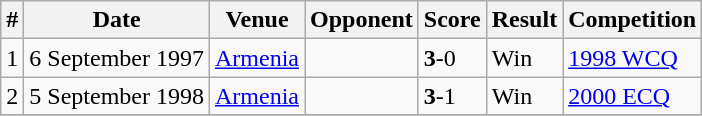<table class="wikitable">
<tr>
<th>#</th>
<th>Date</th>
<th>Venue</th>
<th>Opponent</th>
<th>Score</th>
<th>Result</th>
<th>Competition</th>
</tr>
<tr>
<td>1</td>
<td>6 September 1997</td>
<td><a href='#'>Armenia</a></td>
<td></td>
<td><strong>3</strong>-0</td>
<td>Win</td>
<td><a href='#'>1998 WCQ</a></td>
</tr>
<tr>
<td>2</td>
<td>5 September 1998</td>
<td><a href='#'>Armenia</a></td>
<td></td>
<td><strong>3</strong>-1</td>
<td>Win</td>
<td><a href='#'>2000 ECQ</a></td>
</tr>
<tr>
</tr>
</table>
